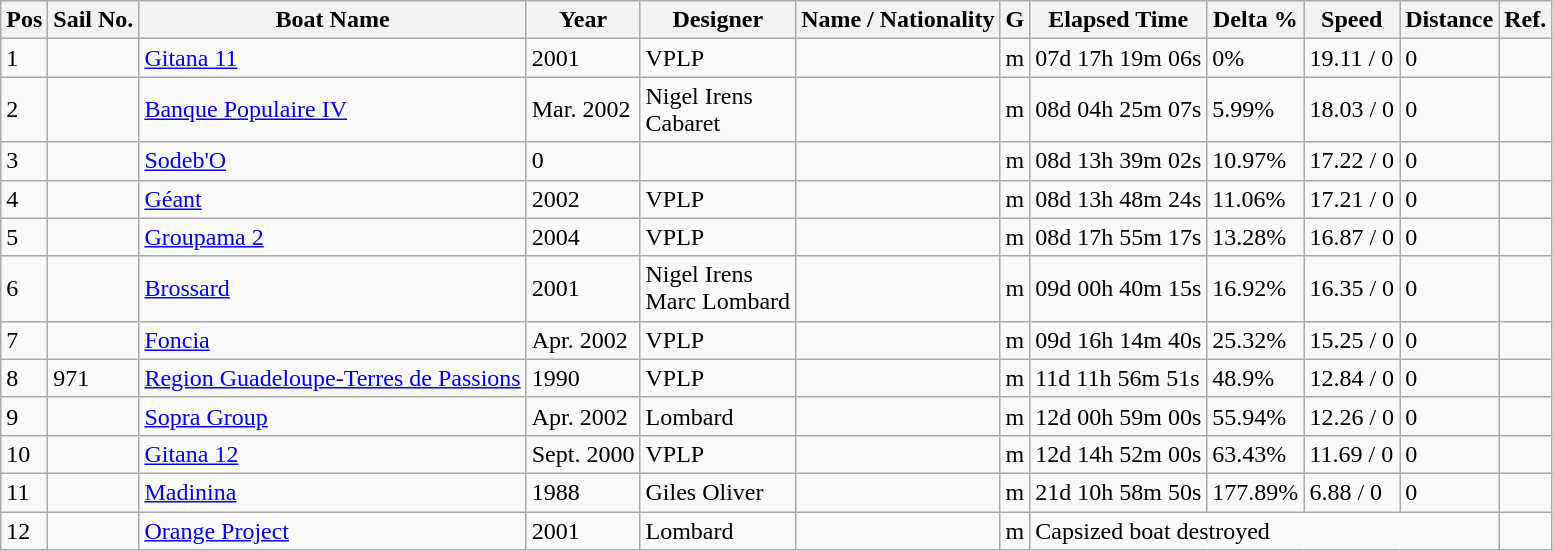<table class="wikitable sortable">
<tr>
<th>Pos</th>
<th>Sail No.</th>
<th>Boat Name</th>
<th>Year</th>
<th>Designer</th>
<th>Name / Nationality</th>
<th>G</th>
<th>Elapsed Time</th>
<th>Delta %</th>
<th>Speed</th>
<th>Distance</th>
<th>Ref.</th>
</tr>
<tr>
<td>1</td>
<td></td>
<td><a href='#'>Gitana 11</a></td>
<td>2001</td>
<td>VPLP</td>
<td></td>
<td>m </td>
<td>07d 17h 19m 06s</td>
<td>0%</td>
<td>19.11 / 0</td>
<td>0</td>
<td></td>
</tr>
<tr>
<td>2</td>
<td></td>
<td><a href='#'>Banque Populaire IV</a></td>
<td>Mar. 2002</td>
<td>Nigel Irens<br>Cabaret</td>
<td></td>
<td>m </td>
<td>08d 04h 25m 07s</td>
<td>5.99%</td>
<td>18.03 / 0</td>
<td>0</td>
<td></td>
</tr>
<tr>
<td>3</td>
<td></td>
<td><a href='#'>Sodeb'O</a></td>
<td>0</td>
<td></td>
<td></td>
<td>m </td>
<td>08d 13h 39m 02s</td>
<td>10.97%</td>
<td>17.22 / 0</td>
<td>0</td>
<td></td>
</tr>
<tr>
<td>4</td>
<td></td>
<td><a href='#'>Géant</a></td>
<td>2002</td>
<td>VPLP</td>
<td></td>
<td>m </td>
<td>08d 13h 48m 24s</td>
<td>11.06%</td>
<td>17.21 / 0</td>
<td>0</td>
<td></td>
</tr>
<tr>
<td>5</td>
<td></td>
<td><a href='#'>Groupama 2</a></td>
<td>2004</td>
<td>VPLP</td>
<td></td>
<td>m </td>
<td>08d 17h 55m 17s</td>
<td>13.28%</td>
<td>16.87 / 0</td>
<td>0</td>
<td></td>
</tr>
<tr>
<td>6</td>
<td></td>
<td><a href='#'>Brossard</a></td>
<td>2001</td>
<td>Nigel Irens<br>Marc Lombard</td>
<td></td>
<td>m </td>
<td>09d 00h 40m 15s</td>
<td>16.92%</td>
<td>16.35 / 0</td>
<td>0</td>
<td></td>
</tr>
<tr>
<td>7</td>
<td></td>
<td><a href='#'>Foncia</a></td>
<td>Apr. 2002</td>
<td>VPLP</td>
<td></td>
<td>m </td>
<td>09d 16h 14m 40s</td>
<td>25.32%</td>
<td>15.25 / 0</td>
<td>0</td>
<td></td>
</tr>
<tr>
<td>8</td>
<td>971</td>
<td><a href='#'>Region Guadeloupe-Terres de Passions</a></td>
<td>1990</td>
<td>VPLP</td>
<td></td>
<td>m </td>
<td>11d 11h 56m 51s</td>
<td>48.9%</td>
<td>12.84 / 0</td>
<td>0</td>
<td></td>
</tr>
<tr>
<td>9</td>
<td></td>
<td><a href='#'>Sopra Group</a></td>
<td>Apr. 2002</td>
<td>Lombard</td>
<td></td>
<td>m </td>
<td>12d 00h 59m 00s</td>
<td>55.94%</td>
<td>12.26 / 0</td>
<td>0</td>
<td></td>
</tr>
<tr>
<td>10</td>
<td></td>
<td><a href='#'>Gitana 12</a></td>
<td>Sept. 2000</td>
<td>VPLP</td>
<td></td>
<td>m </td>
<td>12d 14h 52m 00s</td>
<td>63.43%</td>
<td>11.69 / 0</td>
<td>0</td>
<td></td>
</tr>
<tr>
<td>11</td>
<td></td>
<td><a href='#'>Madinina</a></td>
<td>1988</td>
<td>Giles Oliver</td>
<td></td>
<td>m </td>
<td>21d 10h 58m 50s</td>
<td>177.89%</td>
<td>6.88 / 0</td>
<td>0</td>
<td></td>
</tr>
<tr>
<td>12</td>
<td></td>
<td><a href='#'>Orange Project</a></td>
<td>2001</td>
<td>Lombard</td>
<td></td>
<td>m </td>
<td COLSPAN=4>Capsized boat destroyed</td>
<td></td>
</tr>
</table>
